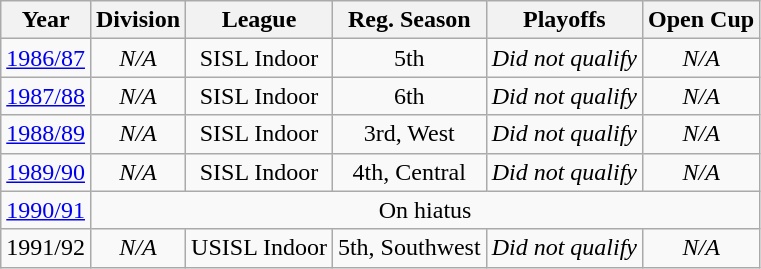<table class="wikitable" style="text-align:center">
<tr>
<th>Year</th>
<th>Division</th>
<th>League</th>
<th>Reg. Season</th>
<th>Playoffs</th>
<th>Open Cup</th>
</tr>
<tr>
<td><a href='#'>1986/87</a></td>
<td><em>N/A</em></td>
<td>SISL Indoor</td>
<td>5th</td>
<td><em>Did not qualify</em></td>
<td><em>N/A</em></td>
</tr>
<tr>
<td><a href='#'>1987/88</a></td>
<td><em>N/A</em></td>
<td>SISL Indoor</td>
<td>6th</td>
<td><em>Did not qualify</em></td>
<td><em>N/A</em></td>
</tr>
<tr>
<td><a href='#'>1988/89</a></td>
<td><em>N/A</em></td>
<td>SISL Indoor</td>
<td>3rd, West</td>
<td><em>Did not qualify</em></td>
<td><em>N/A</em></td>
</tr>
<tr>
<td><a href='#'>1989/90</a></td>
<td><em>N/A</em></td>
<td>SISL Indoor</td>
<td>4th, Central</td>
<td><em>Did not qualify</em></td>
<td><em>N/A</em></td>
</tr>
<tr>
<td><a href='#'>1990/91</a></td>
<td colspan=5>On hiatus</td>
</tr>
<tr>
<td>1991/92</td>
<td><em>N/A</em></td>
<td>USISL Indoor</td>
<td>5th, Southwest</td>
<td><em>Did not qualify</em></td>
<td><em>N/A</em></td>
</tr>
</table>
